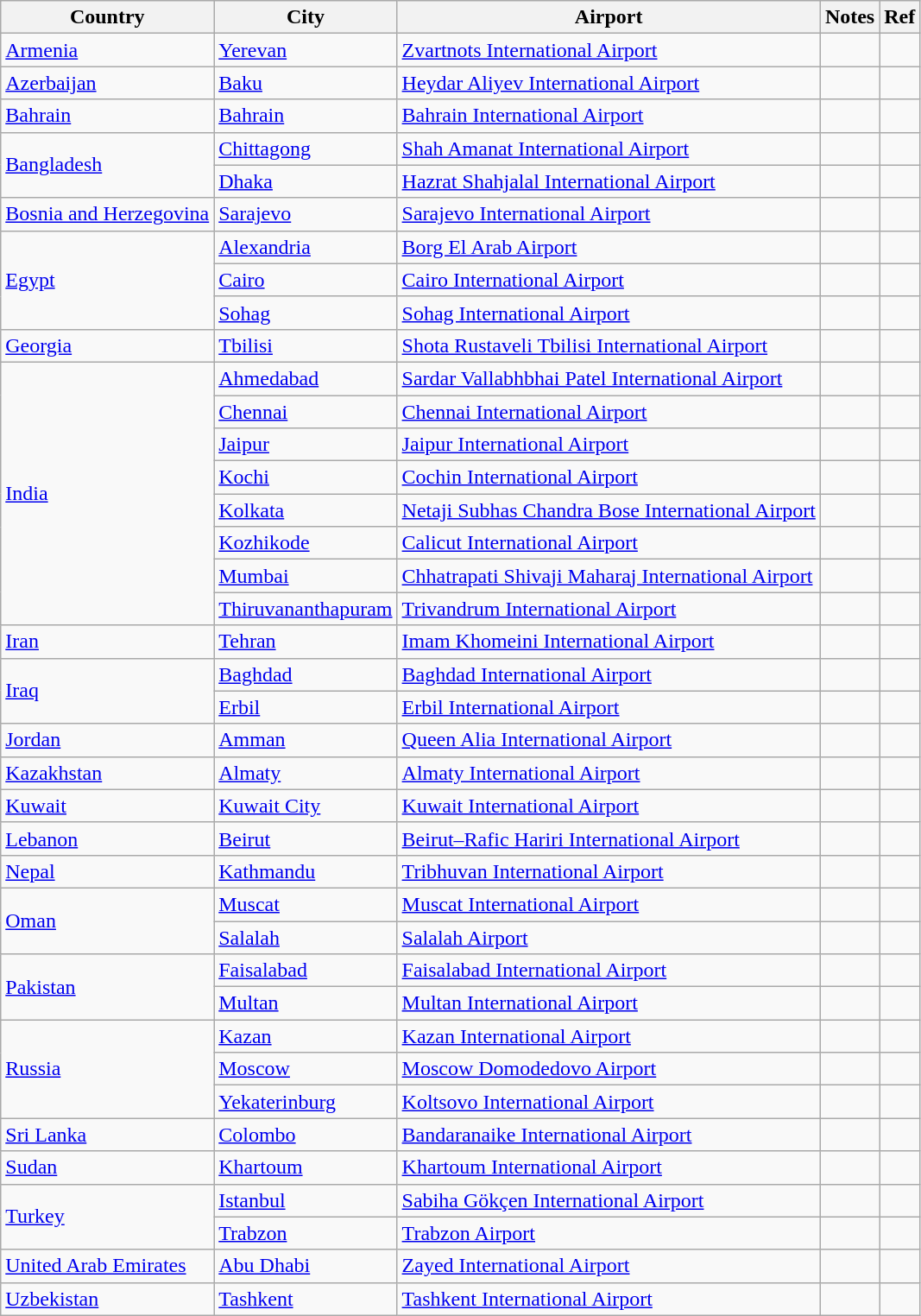<table class="wikitable sortable">
<tr>
<th>Country</th>
<th>City</th>
<th>Airport</th>
<th>Notes</th>
<th class="unsortable">Ref</th>
</tr>
<tr>
<td><a href='#'>Armenia</a></td>
<td><a href='#'>Yerevan</a></td>
<td><a href='#'>Zvartnots International Airport</a></td>
<td></td>
<td align=center></td>
</tr>
<tr>
<td><a href='#'>Azerbaijan</a></td>
<td><a href='#'>Baku</a></td>
<td><a href='#'>Heydar Aliyev International Airport</a></td>
<td align=center></td>
<td align=center></td>
</tr>
<tr>
<td><a href='#'>Bahrain</a></td>
<td><a href='#'>Bahrain</a></td>
<td><a href='#'>Bahrain International Airport</a></td>
<td align=center></td>
<td align=center></td>
</tr>
<tr>
<td rowspan="2"><a href='#'>Bangladesh</a></td>
<td><a href='#'>Chittagong</a></td>
<td><a href='#'>Shah Amanat International Airport</a></td>
<td align=center></td>
<td align=center></td>
</tr>
<tr>
<td><a href='#'>Dhaka</a></td>
<td><a href='#'>Hazrat Shahjalal International Airport</a></td>
<td align=center></td>
<td align=center></td>
</tr>
<tr>
<td><a href='#'>Bosnia and Herzegovina</a></td>
<td><a href='#'>Sarajevo</a></td>
<td><a href='#'>Sarajevo International Airport</a></td>
<td></td>
<td align=center></td>
</tr>
<tr>
<td rowspan="3"><a href='#'>Egypt</a></td>
<td><a href='#'>Alexandria</a></td>
<td><a href='#'>Borg El Arab Airport</a></td>
<td></td>
<td align=center></td>
</tr>
<tr>
<td><a href='#'>Cairo</a></td>
<td><a href='#'>Cairo International Airport</a></td>
<td align=center></td>
<td align=center></td>
</tr>
<tr>
<td><a href='#'>Sohag</a></td>
<td><a href='#'>Sohag International Airport</a></td>
<td align=center></td>
<td align=center></td>
</tr>
<tr>
<td><a href='#'>Georgia</a></td>
<td><a href='#'>Tbilisi</a></td>
<td><a href='#'>Shota Rustaveli Tbilisi International Airport</a></td>
<td align=center></td>
<td align=center></td>
</tr>
<tr>
<td rowspan="8"><a href='#'>India</a></td>
<td><a href='#'>Ahmedabad</a></td>
<td><a href='#'>Sardar Vallabhbhai Patel International Airport</a></td>
<td align=center></td>
<td align=center></td>
</tr>
<tr>
<td><a href='#'>Chennai</a></td>
<td><a href='#'>Chennai International Airport</a></td>
<td align=center></td>
<td align=center></td>
</tr>
<tr>
<td><a href='#'>Jaipur</a></td>
<td><a href='#'>Jaipur International Airport</a></td>
<td></td>
<td align=center></td>
</tr>
<tr>
<td><a href='#'>Kochi</a></td>
<td><a href='#'>Cochin International Airport</a></td>
<td align=center></td>
<td align=center></td>
</tr>
<tr>
<td><a href='#'>Kolkata</a></td>
<td><a href='#'>Netaji Subhas Chandra Bose International Airport</a></td>
<td></td>
<td align=center></td>
</tr>
<tr>
<td><a href='#'>Kozhikode</a></td>
<td><a href='#'>Calicut International Airport</a></td>
<td align=center></td>
<td align=center></td>
</tr>
<tr>
<td><a href='#'>Mumbai</a></td>
<td><a href='#'>Chhatrapati Shivaji Maharaj International Airport</a></td>
<td align="center"></td>
<td align="center"></td>
</tr>
<tr>
<td><a href='#'>Thiruvananthapuram</a></td>
<td><a href='#'>Trivandrum International Airport</a></td>
<td align=center></td>
<td align=center></td>
</tr>
<tr>
<td><a href='#'>Iran</a></td>
<td><a href='#'>Tehran</a></td>
<td><a href='#'>Imam Khomeini International Airport</a></td>
<td align=center></td>
<td align=center></td>
</tr>
<tr>
<td rowspan="2"><a href='#'>Iraq</a></td>
<td><a href='#'>Baghdad</a></td>
<td><a href='#'>Baghdad International Airport</a></td>
<td align=center></td>
<td align=center></td>
</tr>
<tr>
<td><a href='#'>Erbil</a></td>
<td><a href='#'>Erbil International Airport</a></td>
<td></td>
<td align=center></td>
</tr>
<tr>
<td><a href='#'>Jordan</a></td>
<td><a href='#'>Amman</a></td>
<td><a href='#'>Queen Alia International Airport</a></td>
<td align=center></td>
<td align=center></td>
</tr>
<tr>
<td><a href='#'>Kazakhstan</a></td>
<td><a href='#'>Almaty</a></td>
<td><a href='#'>Almaty International Airport</a></td>
<td></td>
<td align=center></td>
</tr>
<tr>
<td><a href='#'>Kuwait</a></td>
<td><a href='#'>Kuwait City</a></td>
<td><a href='#'>Kuwait International Airport</a></td>
<td align=center></td>
<td align=center></td>
</tr>
<tr>
<td><a href='#'>Lebanon</a></td>
<td><a href='#'>Beirut</a></td>
<td><a href='#'>Beirut–Rafic Hariri International Airport</a></td>
<td align=center></td>
<td align=center></td>
</tr>
<tr>
<td><a href='#'>Nepal</a></td>
<td><a href='#'>Kathmandu</a></td>
<td><a href='#'>Tribhuvan International Airport</a></td>
<td align=center></td>
<td align=center></td>
</tr>
<tr>
<td rowspan="2"><a href='#'>Oman</a></td>
<td><a href='#'>Muscat</a></td>
<td><a href='#'>Muscat International Airport</a></td>
<td></td>
<td align=center></td>
</tr>
<tr>
<td><a href='#'>Salalah</a></td>
<td><a href='#'>Salalah Airport</a></td>
<td align=center></td>
<td align=center></td>
</tr>
<tr>
<td rowspan="2"><a href='#'>Pakistan</a></td>
<td><a href='#'>Faisalabad</a></td>
<td><a href='#'>Faisalabad International Airport</a></td>
<td align=center></td>
<td align=center></td>
</tr>
<tr>
<td><a href='#'>Multan</a></td>
<td><a href='#'>Multan International Airport</a></td>
<td align=center></td>
<td align=center></td>
</tr>
<tr>
<td rowspan="3"><a href='#'>Russia</a></td>
<td><a href='#'>Kazan</a></td>
<td><a href='#'>Kazan International Airport</a></td>
<td></td>
<td align=center></td>
</tr>
<tr>
<td><a href='#'>Moscow</a></td>
<td><a href='#'>Moscow Domodedovo Airport</a></td>
<td></td>
<td align=center></td>
</tr>
<tr>
<td><a href='#'>Yekaterinburg</a></td>
<td><a href='#'>Koltsovo International Airport</a></td>
<td align=center></td>
<td align=center></td>
</tr>
<tr>
<td><a href='#'>Sri Lanka</a></td>
<td><a href='#'>Colombo</a></td>
<td><a href='#'>Bandaranaike International Airport</a></td>
<td></td>
<td align=center></td>
</tr>
<tr>
<td><a href='#'>Sudan</a></td>
<td><a href='#'>Khartoum</a></td>
<td><a href='#'>Khartoum International Airport</a></td>
<td></td>
<td align=center></td>
</tr>
<tr>
<td rowspan="2"><a href='#'>Turkey</a></td>
<td><a href='#'>Istanbul</a></td>
<td><a href='#'>Sabiha Gökçen International Airport</a></td>
<td align=center></td>
<td align=center></td>
</tr>
<tr>
<td><a href='#'>Trabzon</a></td>
<td><a href='#'>Trabzon Airport</a></td>
<td align=center></td>
<td align=center></td>
</tr>
<tr>
<td><a href='#'>United Arab Emirates</a></td>
<td><a href='#'>Abu Dhabi</a></td>
<td><a href='#'>Zayed International Airport</a></td>
<td></td>
<td align=center></td>
</tr>
<tr>
<td><a href='#'>Uzbekistan</a></td>
<td><a href='#'>Tashkent</a></td>
<td><a href='#'>Tashkent International Airport</a></td>
<td align=center></td>
<td align=center></td>
</tr>
</table>
